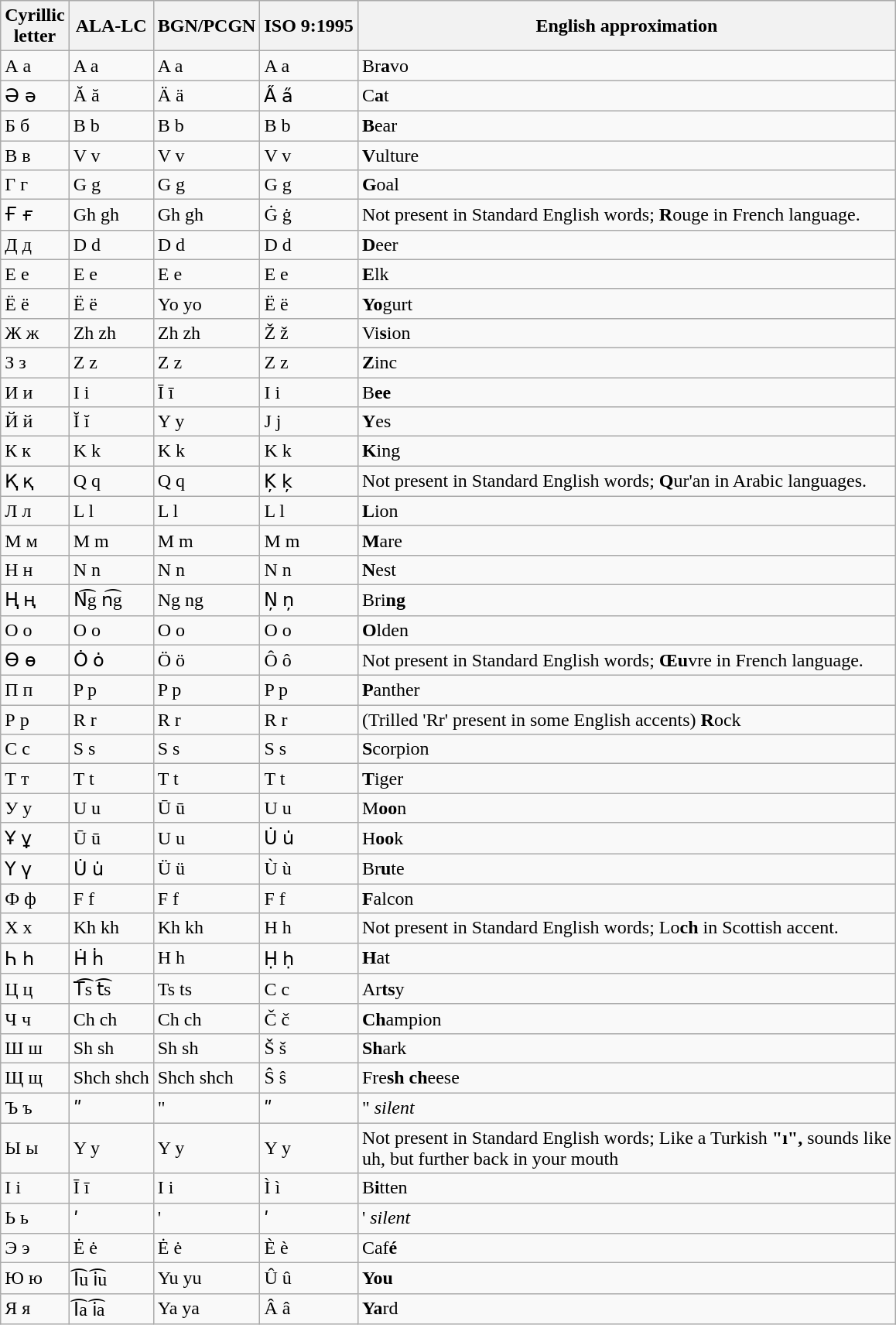<table class="wikitable">
<tr style="background: #efefef;">
<th>Cyrillic<br>letter</th>
<th>ALA-LC</th>
<th>BGN/PCGN</th>
<th>ISO 9:1995</th>
<th>English approximation</th>
</tr>
<tr>
<td>А а</td>
<td>A a</td>
<td>A a</td>
<td>A a</td>
<td>Br<strong>a</strong>vo</td>
</tr>
<tr>
<td>Ә ә</td>
<td>Ă ă</td>
<td>Ä ä</td>
<td>A̋ a̋</td>
<td>C<strong>a</strong>t</td>
</tr>
<tr>
<td>Б б</td>
<td>B b</td>
<td>B b</td>
<td>B b</td>
<td><strong>B</strong>ear</td>
</tr>
<tr>
<td>В в</td>
<td>V v</td>
<td>V v</td>
<td>V v</td>
<td><strong>V</strong>ulture</td>
</tr>
<tr>
<td>Г г</td>
<td>G g</td>
<td>G g</td>
<td>G g</td>
<td><strong>G</strong>oal</td>
</tr>
<tr>
<td>Ғ ғ</td>
<td>Gh gh</td>
<td>Gh gh</td>
<td>Ġ ġ</td>
<td>Not present in Standard English words; <strong>R</strong>ouge in French language.</td>
</tr>
<tr>
<td>Д д</td>
<td>D d</td>
<td>D d</td>
<td>D d</td>
<td><strong>D</strong>eer</td>
</tr>
<tr>
<td>Е е</td>
<td>E e</td>
<td>E e</td>
<td>E e</td>
<td><strong>E</strong>lk</td>
</tr>
<tr>
<td>Ё ё</td>
<td>Ë ë</td>
<td>Yo yo</td>
<td>Ë ë</td>
<td><strong>Yo</strong>gurt</td>
</tr>
<tr>
<td>Ж ж</td>
<td>Zh zh</td>
<td>Zh zh</td>
<td>Ž ž</td>
<td>Vi<strong>s</strong>ion</td>
</tr>
<tr>
<td>З з</td>
<td>Z z</td>
<td>Z z</td>
<td>Z z</td>
<td><strong>Z</strong>inc</td>
</tr>
<tr>
<td>И и</td>
<td>I i</td>
<td>Ī ī</td>
<td>I i</td>
<td>B<strong>ee</strong></td>
</tr>
<tr>
<td>Й й</td>
<td>Ĭ ĭ</td>
<td>Y y</td>
<td>J j</td>
<td><strong>Y</strong>es</td>
</tr>
<tr>
<td>К к</td>
<td>K k</td>
<td>K k</td>
<td>K k</td>
<td><strong>K</strong>ing</td>
</tr>
<tr>
<td>Қ қ</td>
<td>Q q</td>
<td>Q q</td>
<td>K̦ k̦</td>
<td>Not present in Standard English words;  <strong>Q</strong>ur'an in Arabic languages.</td>
</tr>
<tr>
<td>Л л</td>
<td>L l</td>
<td>L l</td>
<td>L l</td>
<td><strong>L</strong>ion</td>
</tr>
<tr>
<td>М м</td>
<td>M m</td>
<td>M m</td>
<td>M m</td>
<td><strong>M</strong>are</td>
</tr>
<tr>
<td>Н н</td>
<td>N n</td>
<td>N n</td>
<td>N n</td>
<td><strong>N</strong>est</td>
</tr>
<tr>
<td>Ң ң</td>
<td>N͡g n͡g</td>
<td>Ng ng</td>
<td>N̦ n̦</td>
<td>Bri<strong>ng</strong></td>
</tr>
<tr>
<td>О о</td>
<td>O o</td>
<td>O o</td>
<td>O o</td>
<td><strong>O</strong>lden</td>
</tr>
<tr>
<td>Ө ө</td>
<td>Ȯ ȯ</td>
<td>Ö ö</td>
<td>Ô ô</td>
<td>Not present in Standard English words; <strong>Œu</strong>vre in French language.</td>
</tr>
<tr>
<td>П п</td>
<td>P p</td>
<td>P p</td>
<td>P p</td>
<td><strong>P</strong>anther</td>
</tr>
<tr>
<td>Р р</td>
<td>R r</td>
<td>R r</td>
<td>R r</td>
<td>(Trilled 'Rr' present in some English accents) <strong>R</strong>ock</td>
</tr>
<tr>
<td>С с</td>
<td>S s</td>
<td>S s</td>
<td>S s</td>
<td><strong>S</strong>corpion</td>
</tr>
<tr>
<td>Т т</td>
<td>T t</td>
<td>T t</td>
<td>T t</td>
<td><strong>T</strong>iger</td>
</tr>
<tr>
<td>У у</td>
<td>U u</td>
<td>Ū ū</td>
<td>U u</td>
<td>M<strong>oo</strong>n</td>
</tr>
<tr>
<td>Ұ ұ</td>
<td>Ū ū</td>
<td>U u</td>
<td>U̇ u̇</td>
<td>H<strong>oo</strong>k</td>
</tr>
<tr>
<td>Ү ү</td>
<td>U̇ u̇</td>
<td>Ü ü</td>
<td>Ù ù</td>
<td>Br<strong>u</strong>te</td>
</tr>
<tr>
<td>Ф ф</td>
<td>F f</td>
<td>F f</td>
<td>F f</td>
<td><strong>F</strong>alcon</td>
</tr>
<tr>
<td>Х х</td>
<td>Kh kh</td>
<td>Kh kh</td>
<td>H h</td>
<td>Not present in Standard English words; Lo<strong>ch</strong> in Scottish accent.</td>
</tr>
<tr>
<td>Һ һ</td>
<td>Ḣ ḣ</td>
<td>H h</td>
<td>Ḥ ḥ</td>
<td><strong>H</strong>at</td>
</tr>
<tr>
<td>Ц ц</td>
<td>T͡s t͡s</td>
<td>Ts ts</td>
<td>C c</td>
<td>Ar<strong>ts</strong>y</td>
</tr>
<tr>
<td>Ч ч</td>
<td>Ch ch</td>
<td>Ch ch</td>
<td>Č č</td>
<td><strong>Ch</strong>ampion</td>
</tr>
<tr>
<td>Ш ш</td>
<td>Sh sh</td>
<td>Sh sh</td>
<td>Š š</td>
<td><strong>Sh</strong>ark</td>
</tr>
<tr>
<td>Щ щ</td>
<td>Shch shch</td>
<td>Shch shch</td>
<td>Ŝ ŝ</td>
<td>Fre<strong>sh ch</strong>eese</td>
</tr>
<tr>
<td>Ъ ъ</td>
<td>ʺ</td>
<td>"</td>
<td>ʺ</td>
<td>" <em>silent</em></td>
</tr>
<tr>
<td>Ы ы</td>
<td>Y y</td>
<td>Y y</td>
<td>Y y</td>
<td>Not present in Standard English words; Like a Turkish <strong>"ı",</strong> sounds like<br>uh, but further back in your mouth</td>
</tr>
<tr>
<td>І і</td>
<td>Ī ī</td>
<td>I i</td>
<td>Ì ì</td>
<td>B<strong>i</strong>tten</td>
</tr>
<tr>
<td>Ь ь</td>
<td>ʹ</td>
<td>'</td>
<td>ʹ</td>
<td>' <em>silent</em></td>
</tr>
<tr>
<td>Э э</td>
<td>Ė ė</td>
<td>Ė ė</td>
<td>È è</td>
<td>Caf<strong>é</strong></td>
</tr>
<tr>
<td>Ю ю</td>
<td>I͡u i͡u</td>
<td>Yu yu</td>
<td>Û û</td>
<td><strong>You</strong></td>
</tr>
<tr>
<td>Я я</td>
<td>I͡a i͡a</td>
<td>Ya ya</td>
<td>Â â</td>
<td><strong>Ya</strong>rd</td>
</tr>
</table>
